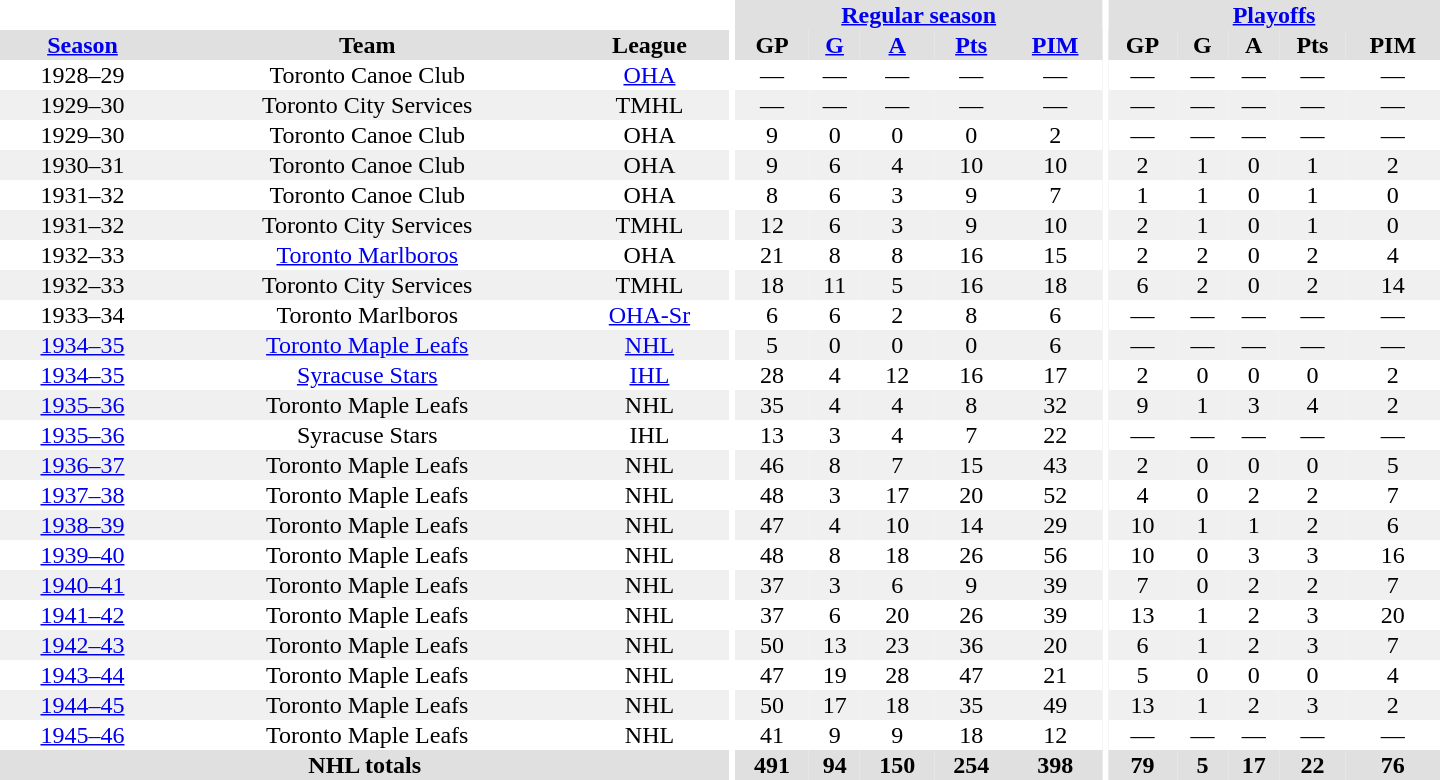<table border="0" cellpadding="1" cellspacing="0" style="text-align:center; width:60em">
<tr bgcolor="#e0e0e0">
<th colspan="3" bgcolor="#ffffff"></th>
<th rowspan="100" bgcolor="#ffffff"></th>
<th colspan="5"><a href='#'>Regular season</a></th>
<th rowspan="100" bgcolor="#ffffff"></th>
<th colspan="5"><a href='#'>Playoffs</a></th>
</tr>
<tr bgcolor="#e0e0e0">
<th><a href='#'>Season</a></th>
<th>Team</th>
<th>League</th>
<th>GP</th>
<th><a href='#'>G</a></th>
<th><a href='#'>A</a></th>
<th><a href='#'>Pts</a></th>
<th><a href='#'>PIM</a></th>
<th>GP</th>
<th>G</th>
<th>A</th>
<th>Pts</th>
<th>PIM</th>
</tr>
<tr>
<td>1928–29</td>
<td>Toronto Canoe Club</td>
<td><a href='#'>OHA</a></td>
<td>—</td>
<td>—</td>
<td>—</td>
<td>—</td>
<td>—</td>
<td>—</td>
<td>—</td>
<td>—</td>
<td>—</td>
<td>—</td>
</tr>
<tr bgcolor="#f0f0f0">
<td>1929–30</td>
<td>Toronto City Services</td>
<td>TMHL</td>
<td>—</td>
<td>—</td>
<td>—</td>
<td>—</td>
<td>—</td>
<td>—</td>
<td>—</td>
<td>—</td>
<td>—</td>
<td>—</td>
</tr>
<tr>
<td>1929–30</td>
<td>Toronto Canoe Club</td>
<td>OHA</td>
<td>9</td>
<td>0</td>
<td>0</td>
<td>0</td>
<td>2</td>
<td>—</td>
<td>—</td>
<td>—</td>
<td>—</td>
<td>—</td>
</tr>
<tr bgcolor="#f0f0f0">
<td>1930–31</td>
<td>Toronto Canoe Club</td>
<td>OHA</td>
<td>9</td>
<td>6</td>
<td>4</td>
<td>10</td>
<td>10</td>
<td>2</td>
<td>1</td>
<td>0</td>
<td>1</td>
<td>2</td>
</tr>
<tr>
<td>1931–32</td>
<td>Toronto Canoe Club</td>
<td>OHA</td>
<td>8</td>
<td>6</td>
<td>3</td>
<td>9</td>
<td>7</td>
<td>1</td>
<td>1</td>
<td>0</td>
<td>1</td>
<td>0</td>
</tr>
<tr bgcolor="#f0f0f0">
<td>1931–32</td>
<td>Toronto City Services</td>
<td>TMHL</td>
<td>12</td>
<td>6</td>
<td>3</td>
<td>9</td>
<td>10</td>
<td>2</td>
<td>1</td>
<td>0</td>
<td>1</td>
<td>0</td>
</tr>
<tr>
<td>1932–33</td>
<td><a href='#'>Toronto Marlboros</a></td>
<td>OHA</td>
<td>21</td>
<td>8</td>
<td>8</td>
<td>16</td>
<td>15</td>
<td>2</td>
<td>2</td>
<td>0</td>
<td>2</td>
<td>4</td>
</tr>
<tr bgcolor="#f0f0f0">
<td>1932–33</td>
<td>Toronto City Services</td>
<td>TMHL</td>
<td>18</td>
<td>11</td>
<td>5</td>
<td>16</td>
<td>18</td>
<td>6</td>
<td>2</td>
<td>0</td>
<td>2</td>
<td>14</td>
</tr>
<tr>
<td>1933–34</td>
<td>Toronto Marlboros</td>
<td><a href='#'>OHA-Sr</a></td>
<td>6</td>
<td>6</td>
<td>2</td>
<td>8</td>
<td>6</td>
<td>—</td>
<td>—</td>
<td>—</td>
<td>—</td>
<td>—</td>
</tr>
<tr bgcolor="#f0f0f0">
<td><a href='#'>1934–35</a></td>
<td><a href='#'>Toronto Maple Leafs</a></td>
<td><a href='#'>NHL</a></td>
<td>5</td>
<td>0</td>
<td>0</td>
<td>0</td>
<td>6</td>
<td>—</td>
<td>—</td>
<td>—</td>
<td>—</td>
<td>—</td>
</tr>
<tr>
<td><a href='#'>1934–35</a></td>
<td><a href='#'>Syracuse Stars</a></td>
<td><a href='#'>IHL</a></td>
<td>28</td>
<td>4</td>
<td>12</td>
<td>16</td>
<td>17</td>
<td>2</td>
<td>0</td>
<td>0</td>
<td>0</td>
<td>2</td>
</tr>
<tr bgcolor="#f0f0f0">
<td><a href='#'>1935–36</a></td>
<td>Toronto Maple Leafs</td>
<td>NHL</td>
<td>35</td>
<td>4</td>
<td>4</td>
<td>8</td>
<td>32</td>
<td>9</td>
<td>1</td>
<td>3</td>
<td>4</td>
<td>2</td>
</tr>
<tr>
<td><a href='#'>1935–36</a></td>
<td>Syracuse Stars</td>
<td>IHL</td>
<td>13</td>
<td>3</td>
<td>4</td>
<td>7</td>
<td>22</td>
<td>—</td>
<td>—</td>
<td>—</td>
<td>—</td>
<td>—</td>
</tr>
<tr bgcolor="#f0f0f0">
<td><a href='#'>1936–37</a></td>
<td>Toronto Maple Leafs</td>
<td>NHL</td>
<td>46</td>
<td>8</td>
<td>7</td>
<td>15</td>
<td>43</td>
<td>2</td>
<td>0</td>
<td>0</td>
<td>0</td>
<td>5</td>
</tr>
<tr>
<td><a href='#'>1937–38</a></td>
<td>Toronto Maple Leafs</td>
<td>NHL</td>
<td>48</td>
<td>3</td>
<td>17</td>
<td>20</td>
<td>52</td>
<td>4</td>
<td>0</td>
<td>2</td>
<td>2</td>
<td>7</td>
</tr>
<tr bgcolor="#f0f0f0">
<td><a href='#'>1938–39</a></td>
<td>Toronto Maple Leafs</td>
<td>NHL</td>
<td>47</td>
<td>4</td>
<td>10</td>
<td>14</td>
<td>29</td>
<td>10</td>
<td>1</td>
<td>1</td>
<td>2</td>
<td>6</td>
</tr>
<tr>
<td><a href='#'>1939–40</a></td>
<td>Toronto Maple Leafs</td>
<td>NHL</td>
<td>48</td>
<td>8</td>
<td>18</td>
<td>26</td>
<td>56</td>
<td>10</td>
<td>0</td>
<td>3</td>
<td>3</td>
<td>16</td>
</tr>
<tr bgcolor="#f0f0f0">
<td><a href='#'>1940–41</a></td>
<td>Toronto Maple Leafs</td>
<td>NHL</td>
<td>37</td>
<td>3</td>
<td>6</td>
<td>9</td>
<td>39</td>
<td>7</td>
<td>0</td>
<td>2</td>
<td>2</td>
<td>7</td>
</tr>
<tr>
<td><a href='#'>1941–42</a></td>
<td>Toronto Maple Leafs</td>
<td>NHL</td>
<td>37</td>
<td>6</td>
<td>20</td>
<td>26</td>
<td>39</td>
<td>13</td>
<td>1</td>
<td>2</td>
<td>3</td>
<td>20</td>
</tr>
<tr bgcolor="#f0f0f0">
<td><a href='#'>1942–43</a></td>
<td>Toronto Maple Leafs</td>
<td>NHL</td>
<td>50</td>
<td>13</td>
<td>23</td>
<td>36</td>
<td>20</td>
<td>6</td>
<td>1</td>
<td>2</td>
<td>3</td>
<td>7</td>
</tr>
<tr>
<td><a href='#'>1943–44</a></td>
<td>Toronto Maple Leafs</td>
<td>NHL</td>
<td>47</td>
<td>19</td>
<td>28</td>
<td>47</td>
<td>21</td>
<td>5</td>
<td>0</td>
<td>0</td>
<td>0</td>
<td>4</td>
</tr>
<tr bgcolor="#f0f0f0">
<td><a href='#'>1944–45</a></td>
<td>Toronto Maple Leafs</td>
<td>NHL</td>
<td>50</td>
<td>17</td>
<td>18</td>
<td>35</td>
<td>49</td>
<td>13</td>
<td>1</td>
<td>2</td>
<td>3</td>
<td>2</td>
</tr>
<tr>
<td><a href='#'>1945–46</a></td>
<td>Toronto Maple Leafs</td>
<td>NHL</td>
<td>41</td>
<td>9</td>
<td>9</td>
<td>18</td>
<td>12</td>
<td>—</td>
<td>—</td>
<td>—</td>
<td>—</td>
<td>—</td>
</tr>
<tr bgcolor="#e0e0e0">
<th colspan="3">NHL totals</th>
<th>491</th>
<th>94</th>
<th>150</th>
<th>254</th>
<th>398</th>
<th>79</th>
<th>5</th>
<th>17</th>
<th>22</th>
<th>76</th>
</tr>
</table>
